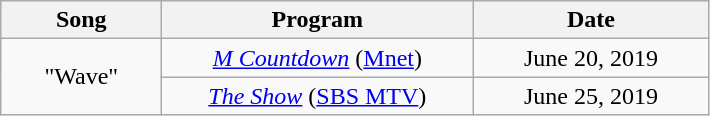<table class="wikitable" style="text-align:center;">
<tr>
<th style="width:100px;">Song</th>
<th style="width:200px;">Program</th>
<th style="width:150px;">Date</th>
</tr>
<tr>
<td rowspan="2">"Wave"</td>
<td><em><a href='#'>M Countdown</a></em> (<a href='#'>Mnet</a>)</td>
<td>June 20, 2019</td>
</tr>
<tr>
<td rowspan="2"><em><a href='#'>The Show</a></em> (<a href='#'>SBS MTV</a>)</td>
<td>June 25, 2019</td>
</tr>
</table>
